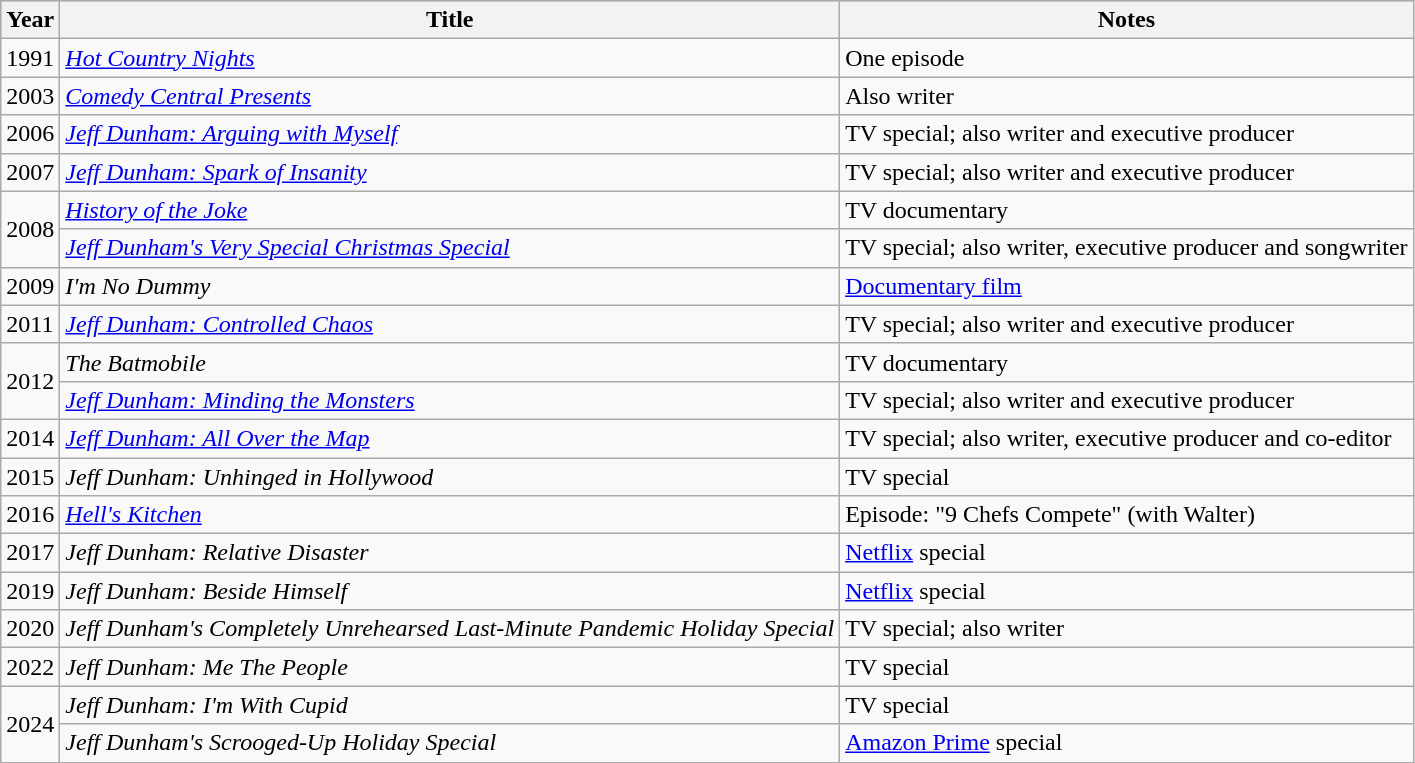<table class="wikitable sortable">
<tr style="background:#b0c4de; text-align:center;">
<th>Year</th>
<th>Title</th>
<th class="unsortable">Notes</th>
</tr>
<tr>
<td>1991</td>
<td><em><a href='#'>Hot Country Nights</a></em></td>
<td>One episode</td>
</tr>
<tr>
<td>2003</td>
<td><em><a href='#'>Comedy Central Presents</a></em></td>
<td>Also writer</td>
</tr>
<tr>
<td>2006</td>
<td><em><a href='#'>Jeff Dunham: Arguing with Myself</a></em></td>
<td>TV special; also writer and executive producer</td>
</tr>
<tr>
<td>2007</td>
<td><em><a href='#'>Jeff Dunham: Spark of Insanity</a></em></td>
<td>TV special; also writer and executive producer</td>
</tr>
<tr>
<td rowspan="2">2008</td>
<td><em><a href='#'>History of the Joke</a></em></td>
<td>TV documentary</td>
</tr>
<tr>
<td><em><a href='#'>Jeff Dunham's Very Special Christmas Special</a></em></td>
<td>TV special; also writer, executive producer and songwriter</td>
</tr>
<tr>
<td>2009</td>
<td><em>I'm No Dummy</em></td>
<td><a href='#'>Documentary film</a></td>
</tr>
<tr>
<td>2011</td>
<td><em><a href='#'>Jeff Dunham: Controlled Chaos</a></em></td>
<td>TV special; also writer and executive producer</td>
</tr>
<tr>
<td rowspan="2">2012</td>
<td><em>The Batmobile</em></td>
<td>TV documentary</td>
</tr>
<tr>
<td><em><a href='#'>Jeff Dunham: Minding the Monsters</a></em></td>
<td>TV special; also writer and executive producer</td>
</tr>
<tr>
<td>2014</td>
<td><em><a href='#'>Jeff Dunham: All Over the Map</a></em></td>
<td>TV special; also writer, executive producer and co-editor</td>
</tr>
<tr>
<td>2015</td>
<td><em>Jeff Dunham: Unhinged in Hollywood</em></td>
<td>TV special</td>
</tr>
<tr>
<td>2016</td>
<td><em><a href='#'>Hell's Kitchen</a></em></td>
<td>Episode: "9 Chefs Compete" (with Walter)</td>
</tr>
<tr>
<td>2017</td>
<td><em>Jeff Dunham: Relative Disaster</em></td>
<td><a href='#'>Netflix</a> special</td>
</tr>
<tr>
<td>2019</td>
<td><em>Jeff Dunham: Beside Himself</em></td>
<td><a href='#'>Netflix</a> special</td>
</tr>
<tr>
<td>2020</td>
<td><em>Jeff Dunham's Completely Unrehearsed Last-Minute Pandemic Holiday Special</em></td>
<td>TV special; also writer</td>
</tr>
<tr>
<td>2022</td>
<td><em>Jeff Dunham: Me The People</em></td>
<td>TV special</td>
</tr>
<tr>
<td rowspan="2">2024</td>
<td><em>Jeff Dunham: I'm With Cupid</em></td>
<td>TV special</td>
</tr>
<tr>
<td><em>Jeff Dunham's Scrooged-Up Holiday Special</em></td>
<td><a href='#'>Amazon Prime</a> special</td>
</tr>
</table>
